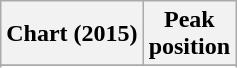<table class="wikitable sortable plainrowheaders" style="text-align:center">
<tr>
<th scope="col">Chart (2015)</th>
<th scope="col">Peak<br> position</th>
</tr>
<tr>
</tr>
<tr>
</tr>
<tr>
</tr>
<tr>
</tr>
<tr>
</tr>
<tr>
</tr>
<tr>
</tr>
<tr>
</tr>
<tr>
</tr>
<tr>
</tr>
</table>
